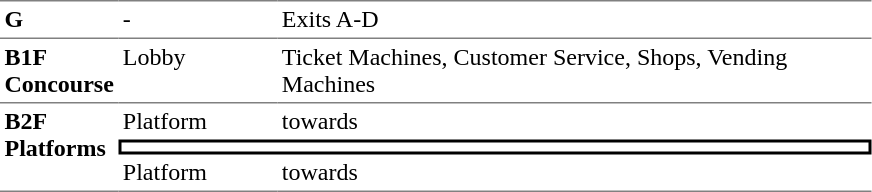<table table border=0 cellspacing=0 cellpadding=3>
<tr>
<td style="border-top:solid 1px gray;" width=50 valign=top><strong>G</strong></td>
<td style="border-top:solid 1px gray;" width=100 valign=top>-</td>
<td style="border-top:solid 1px gray;" width=390 valign=top>Exits A-D</td>
</tr>
<tr>
<td style="border-bottom:solid 1px gray; border-top:solid 1px gray;" valign=top width=50><strong>B1F<br>Concourse</strong></td>
<td style="border-bottom:solid 1px gray; border-top:solid 1px gray;" valign=top width=100>Lobby</td>
<td style="border-bottom:solid 1px gray; border-top:solid 1px gray;" valign=top width=390>Ticket Machines, Customer Service, Shops, Vending Machines</td>
</tr>
<tr>
<td style="border-bottom:solid 1px gray;" rowspan="3" valign=top><strong>B2F<br>Platforms</strong></td>
<td>Platform</td>
<td>  towards  </td>
</tr>
<tr>
<td style="border-right:solid 2px black;border-left:solid 2px black;border-top:solid 2px black;border-bottom:solid 2px black;text-align:center;" colspan=2></td>
</tr>
<tr>
<td style="border-bottom:solid 1px gray;">Platform</td>
<td style="border-bottom:solid 1px gray;">  towards   </td>
</tr>
</table>
